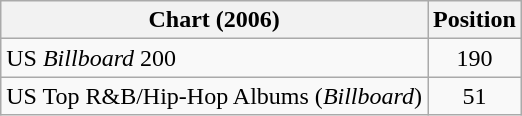<table class="wikitable sortable">
<tr>
<th>Chart (2006)</th>
<th>Position</th>
</tr>
<tr>
<td>US <em>Billboard</em> 200</td>
<td style="text-align:center;">190</td>
</tr>
<tr>
<td>US Top R&B/Hip-Hop Albums (<em>Billboard</em>)</td>
<td style="text-align:center;">51</td>
</tr>
</table>
